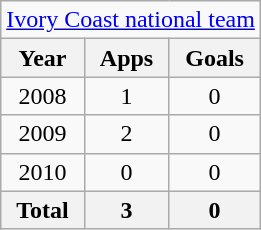<table class="wikitable" style="text-align:center">
<tr>
<td colspan="3"><a href='#'>Ivory Coast national team</a></td>
</tr>
<tr>
<th>Year</th>
<th>Apps</th>
<th>Goals</th>
</tr>
<tr>
<td>2008</td>
<td>1</td>
<td>0</td>
</tr>
<tr>
<td>2009</td>
<td>2</td>
<td>0</td>
</tr>
<tr>
<td>2010</td>
<td>0</td>
<td>0</td>
</tr>
<tr>
<th>Total</th>
<th>3</th>
<th>0</th>
</tr>
</table>
